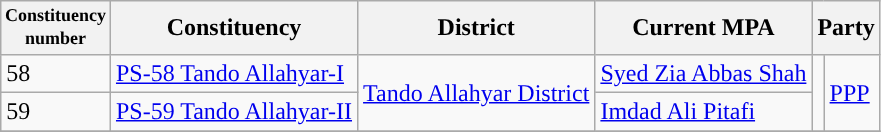<table class="wikitable">
<tr>
<th width="50px" style="font-size:75%">Constituency number</th>
<th>Constituency</th>
<th>District</th>
<th>Current MPA</th>
<th colspan="2">Party</th>
</tr>
<tr>
<td>58</td>
<td><a href='#'>PS-58 Tando Allahyar-I</a></td>
<td rowspan="2"><a href='#'>Tando Allahyar District</a></td>
<td><a href='#'>Syed Zia Abbas Shah</a></td>
<td rowspan="2"></td>
<td rowspan="2"><a href='#'>PPP</a></td>
</tr>
<tr>
<td>59</td>
<td><a href='#'>PS-59 Tando Allahyar-II</a></td>
<td><a href='#'>Imdad Ali Pitafi</a></td>
</tr>
<tr>
</tr>
</table>
